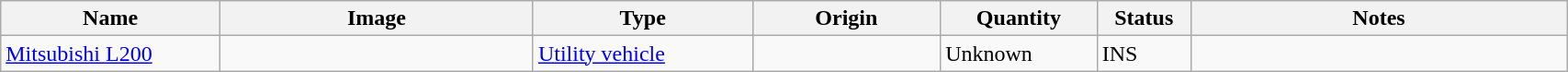<table class="wikitable" style="width:90%;">
<tr>
<th width=14%>Name</th>
<th width=20%>Image</th>
<th width=14%>Type</th>
<th width=12%>Origin</th>
<th width=10%>Quantity</th>
<th width=06%>Status</th>
<th width=24%>Notes</th>
</tr>
<tr>
<td><a href='#'>Mitsubishi L200</a></td>
<td></td>
<td><a href='#'>Utility vehicle</a></td>
<td></td>
<td>Unknown</td>
<td>INS</td>
<td></td>
</tr>
</table>
